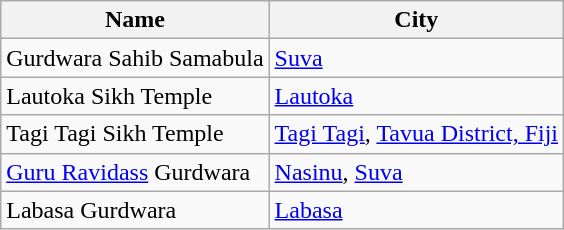<table class="wikitable sortable">
<tr>
<th>Name</th>
<th>City</th>
</tr>
<tr>
<td>Gurdwara Sahib Samabula</td>
<td><a href='#'>Suva</a></td>
</tr>
<tr>
<td>Lautoka Sikh Temple</td>
<td><a href='#'>Lautoka</a></td>
</tr>
<tr>
<td>Tagi Tagi Sikh Temple</td>
<td><a href='#'>Tagi Tagi</a>, <a href='#'>Tavua District, Fiji</a></td>
</tr>
<tr>
<td><a href='#'>Guru Ravidass</a> Gurdwara</td>
<td><a href='#'>Nasinu</a>, <a href='#'>Suva</a></td>
</tr>
<tr>
<td>Labasa Gurdwara</td>
<td><a href='#'>Labasa</a></td>
</tr>
</table>
